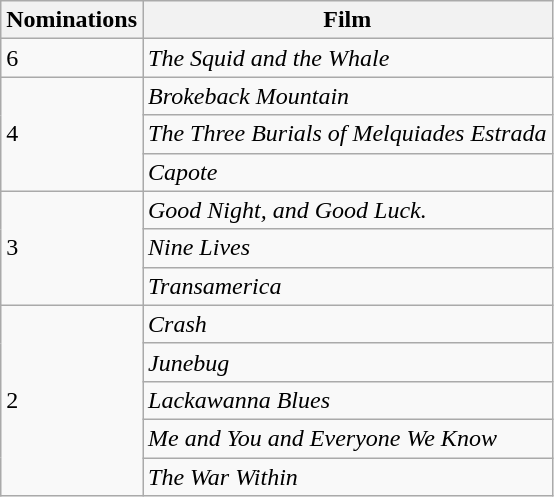<table class="wikitable">
<tr>
<th>Nominations</th>
<th>Film</th>
</tr>
<tr>
<td>6</td>
<td><em>The Squid and the Whale</em></td>
</tr>
<tr>
<td rowspan="3">4</td>
<td><em>Brokeback Mountain</em></td>
</tr>
<tr>
<td><em>The Three Burials of Melquiades Estrada</em></td>
</tr>
<tr>
<td><em>Capote</em></td>
</tr>
<tr>
<td rowspan="3">3</td>
<td><em>Good Night, and Good Luck.</em></td>
</tr>
<tr>
<td><em>Nine Lives</em></td>
</tr>
<tr>
<td><em>Transamerica</em></td>
</tr>
<tr>
<td rowspan="5">2</td>
<td><em>Crash</em></td>
</tr>
<tr>
<td><em>Junebug</em></td>
</tr>
<tr>
<td><em>Lackawanna Blues</em></td>
</tr>
<tr>
<td><em>Me and You and Everyone We Know</em></td>
</tr>
<tr>
<td><em>The War Within</em></td>
</tr>
</table>
